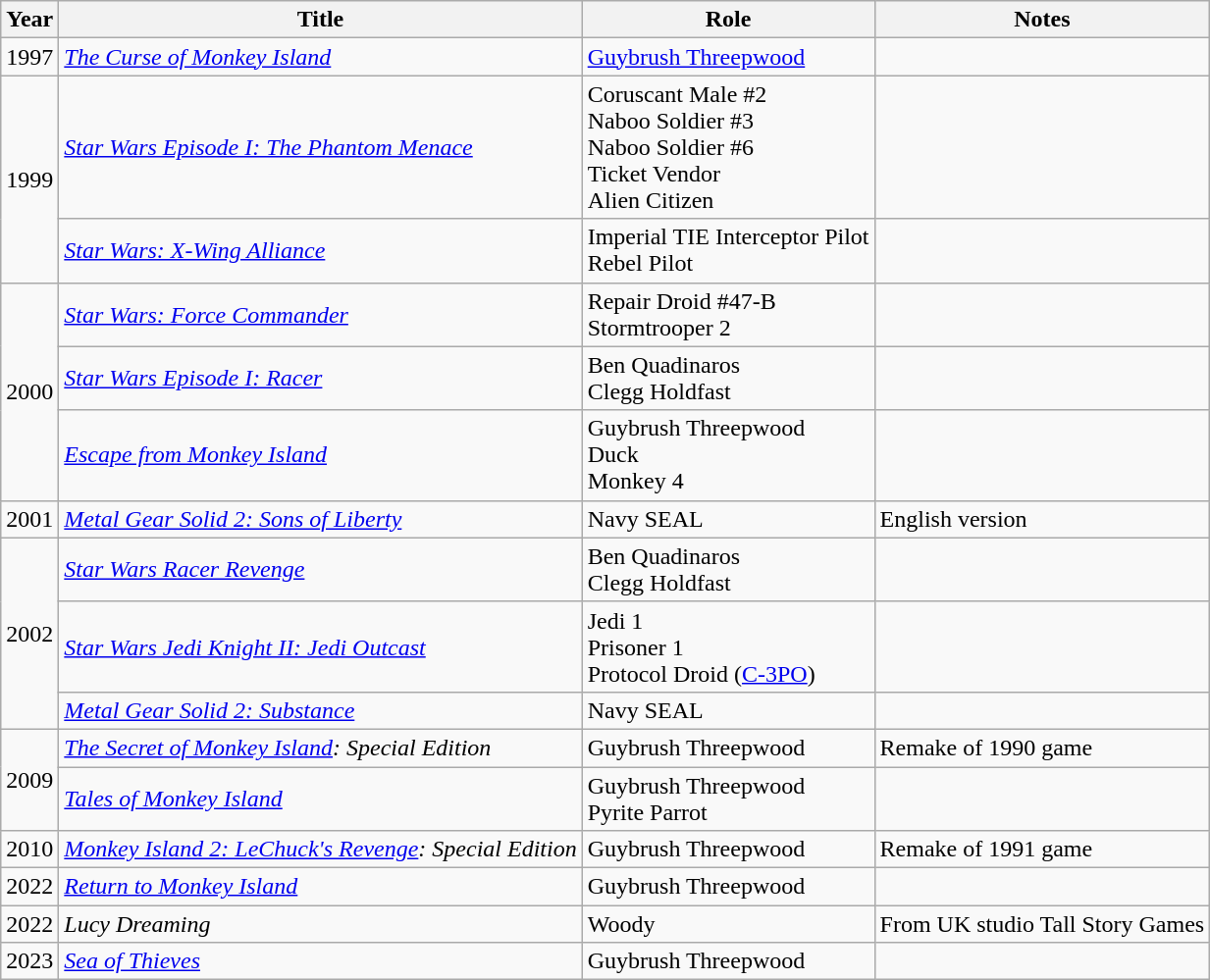<table class="wikitable sortable">
<tr>
<th>Year</th>
<th>Title</th>
<th>Role</th>
<th>Notes</th>
</tr>
<tr>
<td>1997</td>
<td><em><a href='#'>The Curse of Monkey Island</a></em></td>
<td><a href='#'>Guybrush Threepwood</a></td>
<td></td>
</tr>
<tr>
<td rowspan="2">1999</td>
<td><em><a href='#'>Star Wars Episode I: The Phantom Menace</a></em></td>
<td>Coruscant Male #2<br>Naboo Soldier #3<br>Naboo Soldier #6<br>Ticket Vendor<br>Alien Citizen</td>
<td></td>
</tr>
<tr>
<td><em><a href='#'>Star Wars: X-Wing Alliance</a></em></td>
<td>Imperial TIE Interceptor Pilot<br>Rebel Pilot</td>
<td></td>
</tr>
<tr>
<td rowspan="3">2000</td>
<td><em><a href='#'>Star Wars: Force Commander</a></em></td>
<td>Repair Droid #47-B<br>Stormtrooper 2</td>
<td></td>
</tr>
<tr>
<td><em><a href='#'>Star Wars Episode I: Racer</a></em></td>
<td>Ben Quadinaros<br>Clegg Holdfast</td>
<td></td>
</tr>
<tr>
<td><em><a href='#'>Escape from Monkey Island</a></em></td>
<td>Guybrush Threepwood<br>Duck<br>Monkey 4</td>
<td></td>
</tr>
<tr>
<td>2001</td>
<td><em><a href='#'>Metal Gear Solid 2: Sons of Liberty</a></em></td>
<td>Navy SEAL</td>
<td>English version</td>
</tr>
<tr>
<td rowspan="3">2002</td>
<td><em><a href='#'>Star Wars Racer Revenge</a></em></td>
<td>Ben Quadinaros<br>Clegg Holdfast</td>
<td></td>
</tr>
<tr>
<td><em><a href='#'>Star Wars Jedi Knight II: Jedi Outcast</a></em></td>
<td>Jedi 1<br>Prisoner 1<br>Protocol Droid (<a href='#'>C-3PO</a>)</td>
<td></td>
</tr>
<tr>
<td><em><a href='#'>Metal Gear Solid 2: Substance</a></em></td>
<td>Navy SEAL</td>
<td></td>
</tr>
<tr>
<td rowspan="2">2009</td>
<td><em><a href='#'>The Secret of Monkey Island</a>: Special Edition</em></td>
<td>Guybrush Threepwood</td>
<td>Remake of 1990 game</td>
</tr>
<tr>
<td><em><a href='#'>Tales of Monkey Island</a></em></td>
<td>Guybrush Threepwood<br>Pyrite Parrot</td>
<td></td>
</tr>
<tr>
<td>2010</td>
<td><em><a href='#'>Monkey Island 2: LeChuck's Revenge</a>: Special Edition</em></td>
<td>Guybrush Threepwood</td>
<td>Remake of 1991 game</td>
</tr>
<tr>
<td>2022</td>
<td><em><a href='#'>Return to Monkey Island</a></em></td>
<td>Guybrush Threepwood</td>
<td></td>
</tr>
<tr>
<td>2022</td>
<td><em>Lucy Dreaming</em></td>
<td>Woody</td>
<td>From UK studio Tall Story Games</td>
</tr>
<tr>
<td>2023</td>
<td><em><a href='#'>Sea of Thieves</a></em></td>
<td>Guybrush Threepwood</td>
<td></td>
</tr>
</table>
